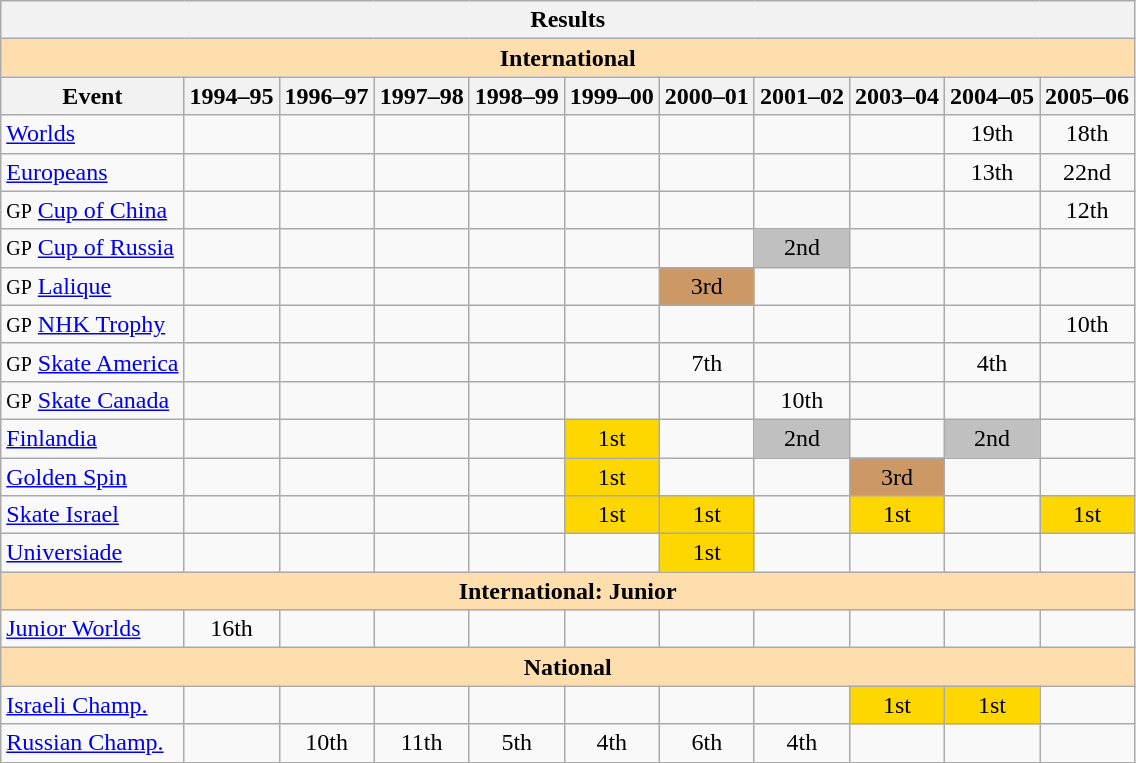<table class="wikitable" style="text-align:center">
<tr>
<th colspan=11 align=center><strong>Results</strong></th>
</tr>
<tr>
<th style="background-color: #ffdead; " colspan=11 align=center><strong>International</strong></th>
</tr>
<tr>
<th>Event</th>
<th>1994–95</th>
<th>1996–97</th>
<th>1997–98</th>
<th>1998–99</th>
<th>1999–00</th>
<th>2000–01</th>
<th>2001–02</th>
<th>2003–04</th>
<th>2004–05</th>
<th>2005–06</th>
</tr>
<tr>
<td align=left><a href='#'>Worlds</a></td>
<td></td>
<td></td>
<td></td>
<td></td>
<td></td>
<td></td>
<td></td>
<td></td>
<td>19th</td>
<td>18th</td>
</tr>
<tr>
<td align=left><a href='#'>Europeans</a></td>
<td></td>
<td></td>
<td></td>
<td></td>
<td></td>
<td></td>
<td></td>
<td></td>
<td>13th</td>
<td>22nd</td>
</tr>
<tr>
<td align=left><small>GP</small> <a href='#'>Cup of China</a></td>
<td></td>
<td></td>
<td></td>
<td></td>
<td></td>
<td></td>
<td></td>
<td></td>
<td></td>
<td>12th</td>
</tr>
<tr>
<td align=left><small>GP</small> <a href='#'>Cup of Russia</a></td>
<td></td>
<td></td>
<td></td>
<td></td>
<td></td>
<td></td>
<td bgcolor=silver>2nd</td>
<td></td>
<td></td>
<td></td>
</tr>
<tr>
<td align=left><small>GP</small> <a href='#'>Lalique</a></td>
<td></td>
<td></td>
<td></td>
<td></td>
<td></td>
<td bgcolor=cc9966>3rd</td>
<td></td>
<td></td>
<td></td>
<td></td>
</tr>
<tr>
<td align=left><small>GP</small> <a href='#'>NHK Trophy</a></td>
<td></td>
<td></td>
<td></td>
<td></td>
<td></td>
<td></td>
<td></td>
<td></td>
<td></td>
<td>10th</td>
</tr>
<tr>
<td align=left><small>GP</small> <a href='#'>Skate America</a></td>
<td></td>
<td></td>
<td></td>
<td></td>
<td></td>
<td>7th</td>
<td></td>
<td></td>
<td>4th</td>
<td></td>
</tr>
<tr>
<td align=left><small>GP</small> <a href='#'>Skate Canada</a></td>
<td></td>
<td></td>
<td></td>
<td></td>
<td></td>
<td></td>
<td>10th</td>
<td></td>
<td></td>
<td></td>
</tr>
<tr>
<td align=left><a href='#'>Finlandia</a></td>
<td></td>
<td></td>
<td></td>
<td></td>
<td bgcolor=gold>1st</td>
<td></td>
<td bgcolor=silver>2nd</td>
<td></td>
<td bgcolor=silver>2nd</td>
<td></td>
</tr>
<tr>
<td align=left><a href='#'>Golden Spin</a></td>
<td></td>
<td></td>
<td></td>
<td></td>
<td bgcolor=gold>1st</td>
<td></td>
<td></td>
<td bgcolor=cc9966>3rd</td>
<td></td>
<td></td>
</tr>
<tr>
<td align=left><a href='#'>Skate Israel</a></td>
<td></td>
<td></td>
<td></td>
<td></td>
<td bgcolor=gold>1st</td>
<td bgcolor=gold>1st</td>
<td></td>
<td bgcolor=gold>1st</td>
<td></td>
<td bgcolor=gold>1st</td>
</tr>
<tr>
<td align=left><a href='#'>Universiade</a></td>
<td></td>
<td></td>
<td></td>
<td></td>
<td></td>
<td bgcolor=gold>1st</td>
<td></td>
<td></td>
<td></td>
<td></td>
</tr>
<tr>
<th style="background-color: #ffdead; " colspan=11 align=center><strong>International: Junior</strong></th>
</tr>
<tr>
<td align=left><a href='#'>Junior Worlds</a></td>
<td>16th</td>
<td></td>
<td></td>
<td></td>
<td></td>
<td></td>
<td></td>
<td></td>
<td></td>
<td></td>
</tr>
<tr>
<th style="background-color: #ffdead; " colspan=11 align=center><strong>National</strong></th>
</tr>
<tr>
<td align=left><a href='#'>Israeli Champ.</a></td>
<td></td>
<td></td>
<td></td>
<td></td>
<td></td>
<td></td>
<td></td>
<td bgcolor=gold>1st</td>
<td bgcolor=gold>1st</td>
<td></td>
</tr>
<tr>
<td align=left><a href='#'>Russian Champ.</a></td>
<td></td>
<td>10th</td>
<td>11th</td>
<td>5th</td>
<td>4th</td>
<td>6th</td>
<td>4th</td>
<td></td>
<td></td>
<td></td>
</tr>
</table>
